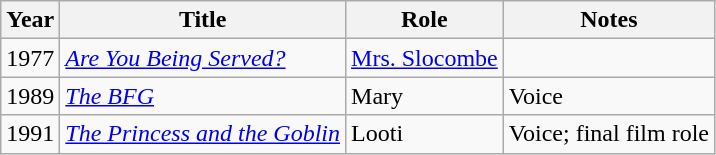<table class="wikitable sortable">
<tr>
<th>Year</th>
<th>Title</th>
<th>Role</th>
<th>Notes</th>
</tr>
<tr>
<td>1977</td>
<td><em><a href='#'>Are You Being Served?</a></em></td>
<td><a href='#'>Mrs. Slocombe</a></td>
<td></td>
</tr>
<tr>
<td>1989</td>
<td><em><a href='#'>The BFG</a></em></td>
<td>Mary</td>
<td>Voice</td>
</tr>
<tr>
<td>1991</td>
<td><em><a href='#'>The Princess and the Goblin</a></em></td>
<td>Looti</td>
<td>Voice; final film role</td>
</tr>
</table>
